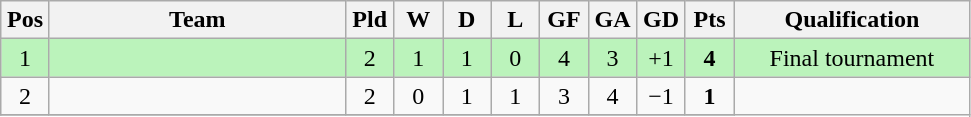<table class="wikitable" border="1" style="text-align: center;">
<tr>
<th width="25"><abbr>Pos</abbr></th>
<th width="190">Team</th>
<th width="25"><abbr>Pld</abbr></th>
<th width="25"><abbr>W</abbr></th>
<th width="25"><abbr>D</abbr></th>
<th width="25"><abbr>L</abbr></th>
<th width="25"><abbr>GF</abbr></th>
<th width="25"><abbr>GA</abbr></th>
<th width="25"><abbr>GD</abbr></th>
<th width="25"><abbr>Pts</abbr></th>
<th width="150">Qualification</th>
</tr>
<tr bgcolor = #BBF3BB>
<td>1</td>
<td align="left"></td>
<td>2</td>
<td>1</td>
<td>1</td>
<td>0</td>
<td>4</td>
<td>3</td>
<td>+1</td>
<td><strong>4</strong></td>
<td>Final tournament</td>
</tr>
<tr>
<td>2</td>
<td align="left"></td>
<td>2</td>
<td>0</td>
<td>1</td>
<td>1</td>
<td>3</td>
<td>4</td>
<td>−1</td>
<td><strong>1</strong></td>
</tr>
<tr>
</tr>
</table>
